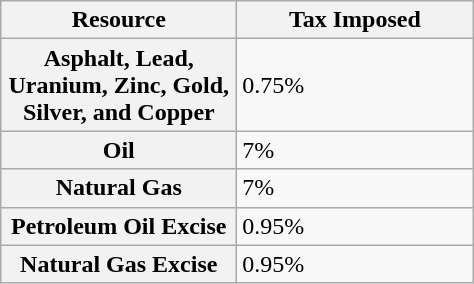<table class="wikitable">
<tr>
<th width=150>Resource</th>
<th width=150>Tax Imposed</th>
</tr>
<tr>
<th>Asphalt, Lead, Uranium, Zinc, Gold, Silver, and Copper</th>
<td>0.75%</td>
</tr>
<tr>
<th>Oil</th>
<td>7%</td>
</tr>
<tr>
<th>Natural Gas</th>
<td>7%</td>
</tr>
<tr>
<th>Petroleum Oil Excise</th>
<td>0.95%</td>
</tr>
<tr>
<th>Natural Gas Excise</th>
<td>0.95%</td>
</tr>
</table>
